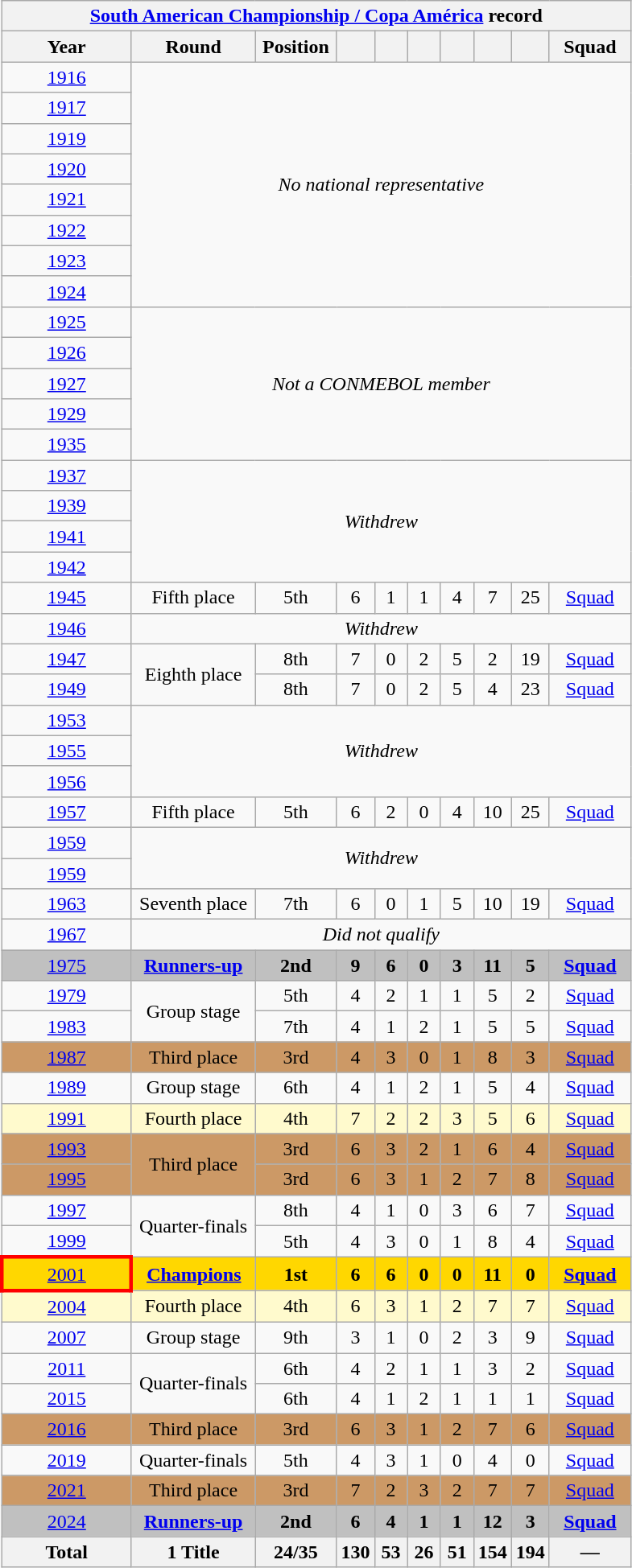<table class="wikitable" style="text-align:center">
<tr>
<th colspan=10><a href='#'>South American Championship / Copa América</a> record</th>
</tr>
<tr>
<th width=100>Year</th>
<th width=95>Round</th>
<th width=60>Position</th>
<th width=20></th>
<th width=20></th>
<th width=20></th>
<th width=20></th>
<th width=20></th>
<th width=20></th>
<th width=60>Squad</th>
</tr>
<tr>
<td> <a href='#'>1916</a></td>
<td colspan=9 rowspan=8><em>No national representative</em></td>
</tr>
<tr>
<td> <a href='#'>1917</a></td>
</tr>
<tr>
<td> <a href='#'>1919</a></td>
</tr>
<tr>
<td> <a href='#'>1920</a></td>
</tr>
<tr>
<td> <a href='#'>1921</a></td>
</tr>
<tr>
<td> <a href='#'>1922</a></td>
</tr>
<tr>
<td> <a href='#'>1923</a></td>
</tr>
<tr>
<td> <a href='#'>1924</a></td>
</tr>
<tr>
<td> <a href='#'>1925</a></td>
<td colspan=9 rowspan=5><em>Not a CONMEBOL member</em></td>
</tr>
<tr>
<td> <a href='#'>1926</a></td>
</tr>
<tr>
<td> <a href='#'>1927</a></td>
</tr>
<tr>
<td> <a href='#'>1929</a></td>
</tr>
<tr>
<td> <a href='#'>1935</a></td>
</tr>
<tr>
<td> <a href='#'>1937</a></td>
<td colspan=9 rowspan=4><em>Withdrew</em></td>
</tr>
<tr>
<td> <a href='#'>1939</a></td>
</tr>
<tr>
<td> <a href='#'>1941</a></td>
</tr>
<tr>
<td> <a href='#'>1942</a></td>
</tr>
<tr>
<td> <a href='#'>1945</a></td>
<td>Fifth place</td>
<td>5th</td>
<td>6</td>
<td>1</td>
<td>1</td>
<td>4</td>
<td>7</td>
<td>25</td>
<td><a href='#'>Squad</a></td>
</tr>
<tr>
<td> <a href='#'>1946</a></td>
<td colspan=9><em>Withdrew</em></td>
</tr>
<tr>
<td> <a href='#'>1947</a></td>
<td rowspan=2>Eighth place</td>
<td>8th</td>
<td>7</td>
<td>0</td>
<td>2</td>
<td>5</td>
<td>2</td>
<td>19</td>
<td><a href='#'>Squad</a></td>
</tr>
<tr>
<td> <a href='#'>1949</a></td>
<td>8th</td>
<td>7</td>
<td>0</td>
<td>2</td>
<td>5</td>
<td>4</td>
<td>23</td>
<td><a href='#'>Squad</a></td>
</tr>
<tr>
<td> <a href='#'>1953</a></td>
<td colspan=9 rowspan=3><em>Withdrew</em></td>
</tr>
<tr>
<td> <a href='#'>1955</a></td>
</tr>
<tr>
<td> <a href='#'>1956</a></td>
</tr>
<tr>
<td> <a href='#'>1957</a></td>
<td>Fifth place</td>
<td>5th</td>
<td>6</td>
<td>2</td>
<td>0</td>
<td>4</td>
<td>10</td>
<td>25</td>
<td><a href='#'>Squad</a></td>
</tr>
<tr>
<td> <a href='#'>1959</a></td>
<td colspan=9 rowspan=2><em>Withdrew</em></td>
</tr>
<tr>
<td> <a href='#'>1959</a></td>
</tr>
<tr>
<td> <a href='#'>1963</a></td>
<td>Seventh place</td>
<td>7th</td>
<td>6</td>
<td>0</td>
<td>1</td>
<td>5</td>
<td>10</td>
<td>19</td>
<td><a href='#'>Squad</a></td>
</tr>
<tr>
<td> <a href='#'>1967</a></td>
<td colspan=9><em>Did not qualify</em></td>
</tr>
<tr style="background:silver;">
<td><a href='#'>1975</a></td>
<td><strong><a href='#'>Runners-up</a></strong></td>
<td><strong>2nd</strong></td>
<td><strong>9</strong></td>
<td><strong>6</strong></td>
<td><strong>0</strong></td>
<td><strong>3</strong></td>
<td><strong>11</strong></td>
<td><strong>5</strong></td>
<td><strong><a href='#'>Squad</a></strong></td>
</tr>
<tr>
<td><a href='#'>1979</a></td>
<td rowspan=2>Group stage</td>
<td>5th</td>
<td>4</td>
<td>2</td>
<td>1</td>
<td>1</td>
<td>5</td>
<td>2</td>
<td><a href='#'>Squad</a></td>
</tr>
<tr>
<td><a href='#'>1983</a></td>
<td>7th</td>
<td>4</td>
<td>1</td>
<td>2</td>
<td>1</td>
<td>5</td>
<td>5</td>
<td><a href='#'>Squad</a></td>
</tr>
<tr style="background:#c96;">
<td> <a href='#'>1987</a></td>
<td>Third place</td>
<td>3rd</td>
<td>4</td>
<td>3</td>
<td>0</td>
<td>1</td>
<td>8</td>
<td>3</td>
<td><a href='#'>Squad</a></td>
</tr>
<tr>
<td> <a href='#'>1989</a></td>
<td>Group stage</td>
<td>6th</td>
<td>4</td>
<td>1</td>
<td>2</td>
<td>1</td>
<td>5</td>
<td>4</td>
<td><a href='#'>Squad</a></td>
</tr>
<tr style="background:LemonChiffon;">
<td> <a href='#'>1991</a></td>
<td>Fourth place</td>
<td>4th</td>
<td>7</td>
<td>2</td>
<td>2</td>
<td>3</td>
<td>5</td>
<td>6</td>
<td><a href='#'>Squad</a></td>
</tr>
<tr style="background:#c96;">
<td> <a href='#'>1993</a></td>
<td rowspan=2>Third place</td>
<td>3rd</td>
<td>6</td>
<td>3</td>
<td>2</td>
<td>1</td>
<td>6</td>
<td>4</td>
<td><a href='#'>Squad</a></td>
</tr>
<tr style="background:#c96;">
<td> <a href='#'>1995</a></td>
<td>3rd</td>
<td>6</td>
<td>3</td>
<td>1</td>
<td>2</td>
<td>7</td>
<td>8</td>
<td><a href='#'>Squad</a></td>
</tr>
<tr>
<td> <a href='#'>1997</a></td>
<td rowspan=2>Quarter-finals</td>
<td>8th</td>
<td>4</td>
<td>1</td>
<td>0</td>
<td>3</td>
<td>6</td>
<td>7</td>
<td><a href='#'>Squad</a></td>
</tr>
<tr>
<td> <a href='#'>1999</a></td>
<td>5th</td>
<td>4</td>
<td>3</td>
<td>0</td>
<td>1</td>
<td>8</td>
<td>4</td>
<td><a href='#'>Squad</a></td>
</tr>
<tr style="background:Gold;">
<td style="border: 3px solid red"> <a href='#'>2001</a></td>
<td><strong><a href='#'>Champions</a></strong></td>
<td><strong>1st</strong></td>
<td><strong>6</strong></td>
<td><strong>6</strong></td>
<td><strong>0</strong></td>
<td><strong>0</strong></td>
<td><strong>11</strong></td>
<td><strong>0</strong></td>
<td><strong><a href='#'>Squad</a></strong></td>
</tr>
<tr style="background:LemonChiffon;">
<td> <a href='#'>2004</a></td>
<td>Fourth place</td>
<td>4th</td>
<td>6</td>
<td>3</td>
<td>1</td>
<td>2</td>
<td>7</td>
<td>7</td>
<td><a href='#'>Squad</a></td>
</tr>
<tr>
<td> <a href='#'>2007</a></td>
<td>Group stage</td>
<td>9th</td>
<td>3</td>
<td>1</td>
<td>0</td>
<td>2</td>
<td>3</td>
<td>9</td>
<td><a href='#'>Squad</a></td>
</tr>
<tr>
<td> <a href='#'>2011</a></td>
<td rowspan=2>Quarter-finals</td>
<td>6th</td>
<td>4</td>
<td>2</td>
<td>1</td>
<td>1</td>
<td>3</td>
<td>2</td>
<td><a href='#'>Squad</a></td>
</tr>
<tr>
<td> <a href='#'>2015</a></td>
<td>6th</td>
<td>4</td>
<td>1</td>
<td>2</td>
<td>1</td>
<td>1</td>
<td>1</td>
<td><a href='#'>Squad</a></td>
</tr>
<tr style="background:#c96;">
<td> <a href='#'>2016</a></td>
<td>Third place</td>
<td>3rd</td>
<td>6</td>
<td>3</td>
<td>1</td>
<td>2</td>
<td>7</td>
<td>6</td>
<td><a href='#'>Squad</a></td>
</tr>
<tr>
<td> <a href='#'>2019</a></td>
<td>Quarter-finals</td>
<td>5th</td>
<td>4</td>
<td>3</td>
<td>1</td>
<td>0</td>
<td>4</td>
<td>0</td>
<td><a href='#'>Squad</a></td>
</tr>
<tr style="background:#c96;">
<td> <a href='#'>2021</a></td>
<td>Third place</td>
<td>3rd</td>
<td>7</td>
<td>2</td>
<td>3</td>
<td>2</td>
<td>7</td>
<td>7</td>
<td><a href='#'>Squad</a></td>
</tr>
<tr style="background:silver;">
<td> <a href='#'>2024</a></td>
<td><strong><a href='#'>Runners-up</a></strong></td>
<td><strong>2nd</strong></td>
<td><strong>6</strong></td>
<td><strong>4</strong></td>
<td><strong>1</strong></td>
<td><strong>1</strong></td>
<td><strong>12</strong></td>
<td><strong>3</strong></td>
<td><strong><a href='#'>Squad</a></strong></td>
</tr>
<tr>
<th>Total</th>
<th>1 Title</th>
<th>24/35</th>
<th>130</th>
<th>53</th>
<th>26</th>
<th>51</th>
<th>154</th>
<th>194</th>
<th>—</th>
</tr>
</table>
